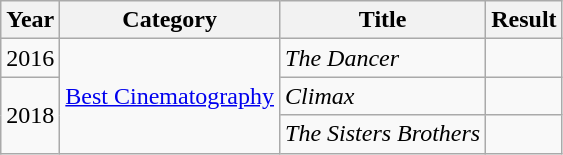<table class="wikitable">
<tr>
<th>Year</th>
<th>Category</th>
<th>Title</th>
<th>Result</th>
</tr>
<tr>
<td>2016</td>
<td rowspan=3><a href='#'>Best Cinematography</a></td>
<td><em>The Dancer</em></td>
<td></td>
</tr>
<tr>
<td rowspan=2>2018</td>
<td><em>Climax</em></td>
<td></td>
</tr>
<tr>
<td><em>The Sisters Brothers</em></td>
<td></td>
</tr>
</table>
